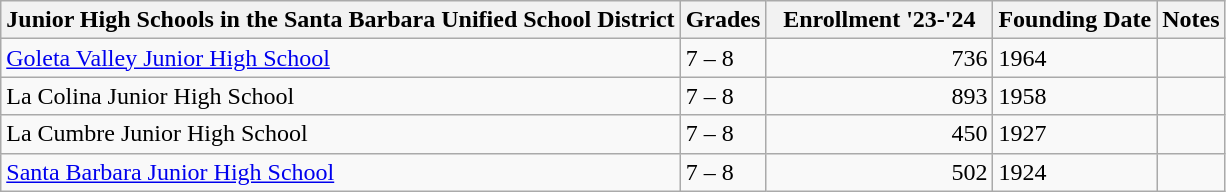<table class="wikitable sortable">
<tr>
<th>Junior High Schools in the Santa Barbara Unified School District</th>
<th>Grades</th>
<th>Enrollment '23-'24</th>
<th>Founding Date</th>
<th>Notes</th>
</tr>
<tr>
<td><a href='#'>Goleta Valley Junior High School</a></td>
<td>7 – 8</td>
<td>                               736</td>
<td>1964</td>
<td></td>
</tr>
<tr>
<td>La Colina Junior High School</td>
<td>7 – 8</td>
<td>                               893</td>
<td>1958</td>
<td></td>
</tr>
<tr>
<td>La Cumbre Junior High School</td>
<td>7 – 8</td>
<td>                               450</td>
<td>1927</td>
<td></td>
</tr>
<tr>
<td><a href='#'>Santa Barbara Junior High School</a></td>
<td>7 – 8</td>
<td>                               502</td>
<td>1924</td>
<td></td>
</tr>
</table>
